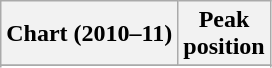<table class="wikitable sortable plainrowheaders" style="text-align:center">
<tr>
<th>Chart (2010–11)</th>
<th>Peak<br>position</th>
</tr>
<tr>
</tr>
<tr>
</tr>
</table>
